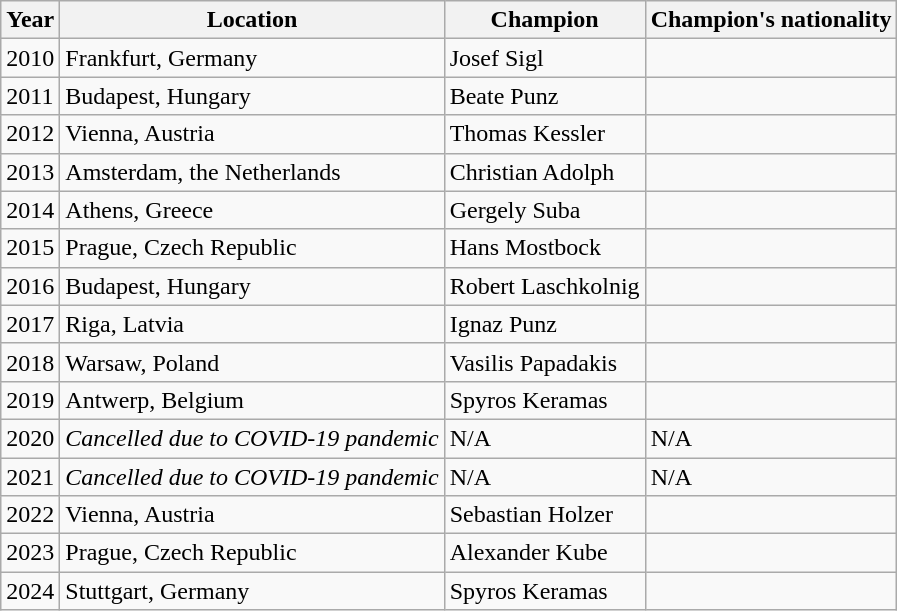<table class="wikitable">
<tr>
<th>Year</th>
<th>Location</th>
<th>Champion</th>
<th>Champion's nationality</th>
</tr>
<tr>
<td>2010</td>
<td>Frankfurt, Germany</td>
<td>Josef Sigl</td>
<td></td>
</tr>
<tr>
<td>2011</td>
<td>Budapest, Hungary</td>
<td>Beate Punz</td>
<td></td>
</tr>
<tr>
<td>2012</td>
<td>Vienna, Austria</td>
<td>Thomas Kessler</td>
<td></td>
</tr>
<tr>
<td>2013</td>
<td>Amsterdam, the Netherlands</td>
<td>Christian Adolph</td>
<td></td>
</tr>
<tr>
<td>2014</td>
<td>Athens, Greece</td>
<td>Gergely Suba</td>
<td></td>
</tr>
<tr>
<td>2015</td>
<td>Prague, Czech Republic</td>
<td>Hans Mostbock</td>
<td></td>
</tr>
<tr>
<td>2016</td>
<td>Budapest, Hungary</td>
<td>Robert Laschkolnig</td>
<td></td>
</tr>
<tr>
<td>2017</td>
<td>Riga, Latvia</td>
<td>Ignaz Punz</td>
<td></td>
</tr>
<tr>
<td>2018</td>
<td>Warsaw, Poland</td>
<td>Vasilis Papadakis</td>
<td></td>
</tr>
<tr>
<td>2019</td>
<td>Antwerp, Belgium</td>
<td>Spyros Keramas</td>
<td></td>
</tr>
<tr>
<td>2020</td>
<td><em>Cancelled due to COVID-19 pandemic</em></td>
<td>N/A</td>
<td>N/A</td>
</tr>
<tr>
<td>2021</td>
<td><em>Cancelled due to COVID-19 pandemic</em></td>
<td>N/A</td>
<td>N/A</td>
</tr>
<tr>
<td>2022</td>
<td>Vienna, Austria</td>
<td>Sebastian Holzer</td>
<td></td>
</tr>
<tr>
<td>2023</td>
<td>Prague, Czech Republic</td>
<td>Alexander Kube</td>
<td></td>
</tr>
<tr>
<td>2024</td>
<td>Stuttgart, Germany</td>
<td>Spyros Keramas</td>
<td></td>
</tr>
</table>
